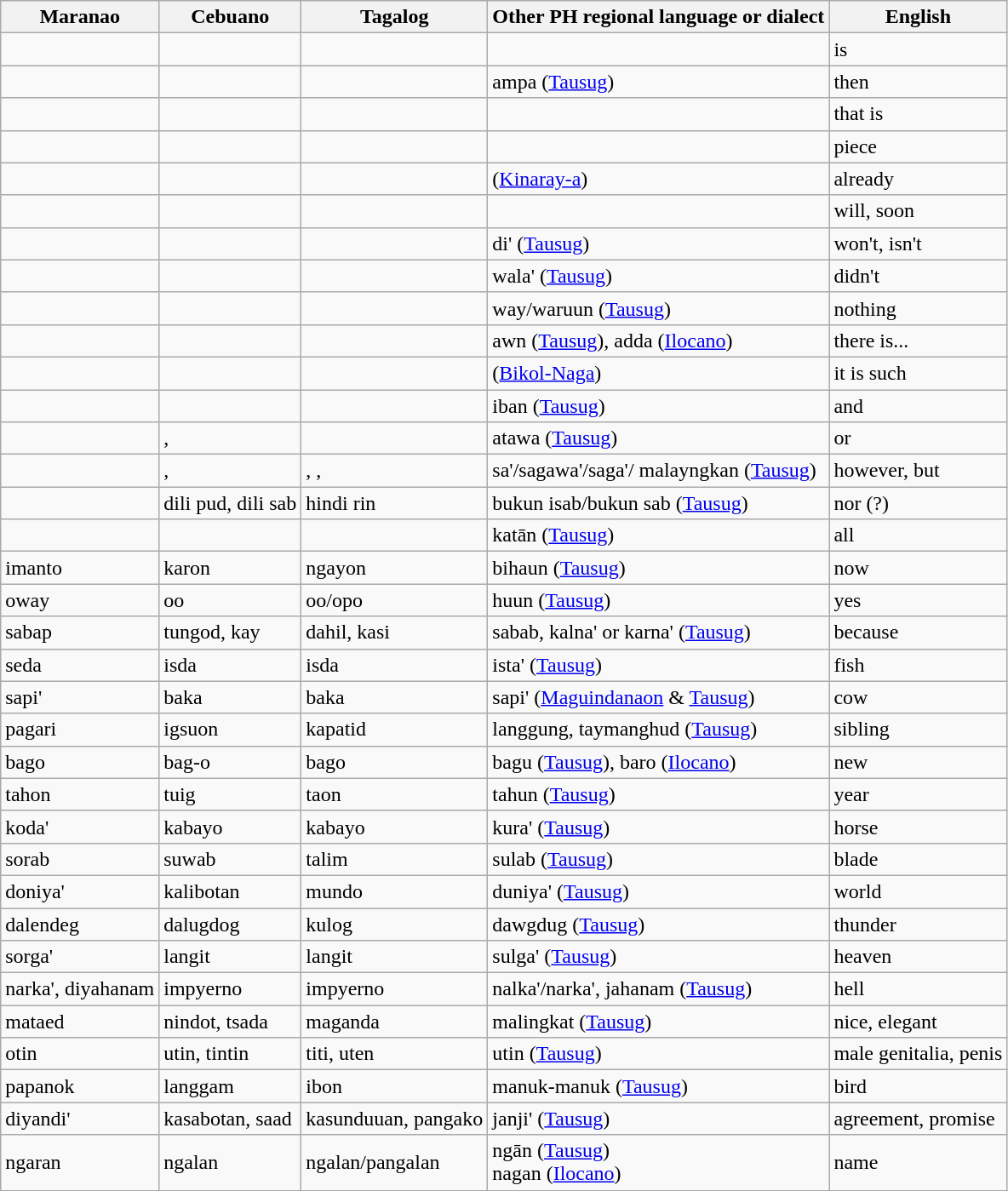<table class="wikitable">
<tr>
<th>Maranao</th>
<th>Cebuano</th>
<th>Tagalog</th>
<th>Other PH regional language or dialect</th>
<th>English</th>
</tr>
<tr>
<td></td>
<td></td>
<td></td>
<td></td>
<td>is</td>
</tr>
<tr>
<td></td>
<td></td>
<td></td>
<td>ampa (<a href='#'>Tausug</a>)</td>
<td>then</td>
</tr>
<tr>
<td></td>
<td></td>
<td></td>
<td></td>
<td>that is</td>
</tr>
<tr>
<td></td>
<td></td>
<td></td>
<td></td>
<td>piece</td>
</tr>
<tr>
<td></td>
<td></td>
<td></td>
<td> (<a href='#'>Kinaray-a</a>)</td>
<td>already</td>
</tr>
<tr>
<td></td>
<td></td>
<td></td>
<td></td>
<td>will, soon</td>
</tr>
<tr>
<td></td>
<td></td>
<td></td>
<td>di' (<a href='#'>Tausug</a>)</td>
<td>won't, isn't</td>
</tr>
<tr>
<td></td>
<td></td>
<td></td>
<td>wala' (<a href='#'>Tausug</a>)</td>
<td>didn't</td>
</tr>
<tr>
<td></td>
<td></td>
<td></td>
<td>way/waruun (<a href='#'>Tausug</a>)</td>
<td>nothing</td>
</tr>
<tr>
<td></td>
<td></td>
<td></td>
<td>awn (<a href='#'>Tausug</a>), adda (<a href='#'>Ilocano</a>)</td>
<td>there is...</td>
</tr>
<tr>
<td></td>
<td></td>
<td></td>
<td> (<a href='#'>Bikol-Naga</a>)</td>
<td>it is such</td>
</tr>
<tr>
<td></td>
<td></td>
<td></td>
<td>iban (<a href='#'>Tausug</a>)</td>
<td>and</td>
</tr>
<tr>
<td></td>
<td>, </td>
<td></td>
<td>atawa (<a href='#'>Tausug</a>)</td>
<td>or</td>
</tr>
<tr>
<td></td>
<td>, </td>
<td>, , </td>
<td>sa'/sagawa'/saga'/ malayngkan (<a href='#'>Tausug</a>)</td>
<td>however,  but</td>
</tr>
<tr>
<td></td>
<td>dili pud, dili sab</td>
<td>hindi rin</td>
<td>bukun isab/bukun sab (<a href='#'>Tausug</a>)</td>
<td>nor (?)</td>
</tr>
<tr>
<td></td>
<td></td>
<td></td>
<td>katān (<a href='#'>Tausug</a>)</td>
<td>all</td>
</tr>
<tr>
<td>imanto</td>
<td>karon</td>
<td>ngayon</td>
<td>bihaun (<a href='#'>Tausug</a>)</td>
<td>now</td>
</tr>
<tr>
<td>oway</td>
<td>oo</td>
<td>oo/opo</td>
<td>huun (<a href='#'>Tausug</a>)</td>
<td>yes</td>
</tr>
<tr>
<td>sabap</td>
<td>tungod, kay</td>
<td>dahil, kasi</td>
<td>sabab, kalna' or karna' (<a href='#'>Tausug</a>)</td>
<td>because</td>
</tr>
<tr>
<td>seda</td>
<td>isda</td>
<td>isda</td>
<td>ista' (<a href='#'>Tausug</a>)</td>
<td>fish</td>
</tr>
<tr>
<td>sapi'</td>
<td>baka</td>
<td>baka</td>
<td>sapi' (<a href='#'>Maguindanaon</a> & <a href='#'>Tausug</a>)</td>
<td>cow</td>
</tr>
<tr>
<td>pagari</td>
<td>igsuon</td>
<td>kapatid</td>
<td>langgung, taymanghud (<a href='#'>Tausug</a>)</td>
<td>sibling</td>
</tr>
<tr>
<td>bago</td>
<td>bag-o</td>
<td>bago</td>
<td>bagu (<a href='#'>Tausug</a>), baro (<a href='#'>Ilocano</a>)</td>
<td>new</td>
</tr>
<tr>
<td>tahon</td>
<td>tuig</td>
<td>taon</td>
<td>tahun (<a href='#'>Tausug</a>)</td>
<td>year</td>
</tr>
<tr>
<td>koda'</td>
<td>kabayo</td>
<td>kabayo</td>
<td>kura' (<a href='#'>Tausug</a>)</td>
<td>horse</td>
</tr>
<tr>
<td>sorab</td>
<td>suwab</td>
<td>talim</td>
<td>sulab (<a href='#'>Tausug</a>)</td>
<td>blade</td>
</tr>
<tr>
<td>doniya'</td>
<td>kalibotan</td>
<td>mundo</td>
<td>duniya' (<a href='#'>Tausug</a>)</td>
<td>world</td>
</tr>
<tr>
<td>dalendeg</td>
<td>dalugdog</td>
<td>kulog</td>
<td>dawgdug (<a href='#'>Tausug</a>)</td>
<td>thunder</td>
</tr>
<tr>
<td>sorga'</td>
<td>langit</td>
<td>langit</td>
<td>sulga' (<a href='#'>Tausug</a>)</td>
<td>heaven</td>
</tr>
<tr>
<td>narka', diyahanam</td>
<td>impyerno</td>
<td>impyerno</td>
<td>nalka'/narka', jahanam (<a href='#'>Tausug</a>)</td>
<td>hell</td>
</tr>
<tr>
<td>mataed</td>
<td>nindot, tsada</td>
<td>maganda</td>
<td>malingkat (<a href='#'>Tausug</a>)</td>
<td>nice, elegant</td>
</tr>
<tr>
<td>otin</td>
<td>utin, tintin</td>
<td>titi, uten</td>
<td>utin (<a href='#'>Tausug</a>)</td>
<td>male genitalia, penis</td>
</tr>
<tr>
<td>papanok</td>
<td>langgam</td>
<td>ibon</td>
<td>manuk-manuk (<a href='#'>Tausug</a>)</td>
<td>bird</td>
</tr>
<tr>
<td>diyandi'</td>
<td>kasabotan, saad</td>
<td>kasunduuan,  pangako</td>
<td>janji' (<a href='#'>Tausug</a>)</td>
<td>agreement, promise</td>
</tr>
<tr>
<td>ngaran</td>
<td>ngalan</td>
<td>ngalan/pangalan</td>
<td>ngān (<a href='#'>Tausug</a>)<br>nagan (<a href='#'>Ilocano</a>)</td>
<td>name</td>
</tr>
</table>
